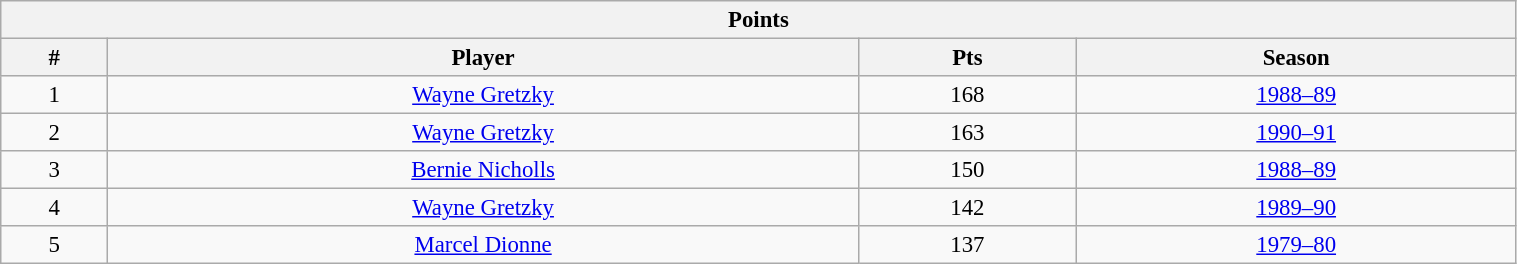<table class="wikitable" style="text-align: center; font-size: 95%" width="80%">
<tr>
<th colspan="4">Points</th>
</tr>
<tr>
<th>#</th>
<th>Player</th>
<th>Pts</th>
<th>Season</th>
</tr>
<tr>
<td>1</td>
<td><a href='#'>Wayne Gretzky</a></td>
<td>168</td>
<td><a href='#'>1988–89</a></td>
</tr>
<tr>
<td>2</td>
<td><a href='#'>Wayne Gretzky</a></td>
<td>163</td>
<td><a href='#'>1990–91</a></td>
</tr>
<tr>
<td>3</td>
<td><a href='#'>Bernie Nicholls</a></td>
<td>150</td>
<td><a href='#'>1988–89</a></td>
</tr>
<tr>
<td>4</td>
<td><a href='#'>Wayne Gretzky</a></td>
<td>142</td>
<td><a href='#'>1989–90</a></td>
</tr>
<tr>
<td>5</td>
<td><a href='#'>Marcel Dionne</a></td>
<td>137</td>
<td><a href='#'>1979–80</a></td>
</tr>
</table>
